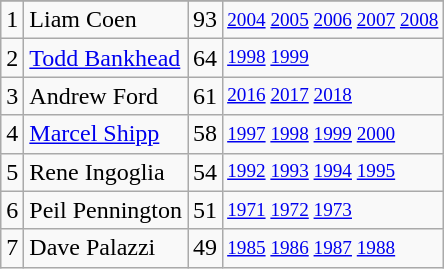<table class="wikitable">
<tr>
</tr>
<tr>
<td>1</td>
<td>Liam Coen</td>
<td><abbr>93</abbr></td>
<td style="font-size:80%;"><a href='#'>2004</a> <a href='#'>2005</a> <a href='#'>2006</a> <a href='#'>2007</a> <a href='#'>2008</a></td>
</tr>
<tr>
<td>2</td>
<td><a href='#'>Todd Bankhead</a></td>
<td><abbr>64</abbr></td>
<td style="font-size:80%;"><a href='#'>1998</a> <a href='#'>1999</a></td>
</tr>
<tr>
<td>3</td>
<td>Andrew Ford</td>
<td><abbr>61</abbr></td>
<td style="font-size:80%;"><a href='#'>2016</a> <a href='#'>2017</a> <a href='#'>2018</a></td>
</tr>
<tr>
<td>4</td>
<td><a href='#'>Marcel Shipp</a></td>
<td><abbr>58</abbr></td>
<td style="font-size:80%;"><a href='#'>1997</a> <a href='#'>1998</a> <a href='#'>1999</a> <a href='#'>2000</a></td>
</tr>
<tr>
<td>5</td>
<td>Rene Ingoglia</td>
<td><abbr>54</abbr></td>
<td style="font-size:80%;"><a href='#'>1992</a> <a href='#'>1993</a> <a href='#'>1994</a> <a href='#'>1995</a></td>
</tr>
<tr>
<td>6</td>
<td>Peil Pennington</td>
<td><abbr>51</abbr></td>
<td style="font-size:80%;"><a href='#'>1971</a> <a href='#'>1972</a> <a href='#'>1973</a></td>
</tr>
<tr>
<td>7</td>
<td>Dave Palazzi</td>
<td><abbr>49</abbr></td>
<td style="font-size:80%;"><a href='#'>1985</a> <a href='#'>1986</a> <a href='#'>1987</a> <a href='#'>1988</a></td>
</tr>
</table>
